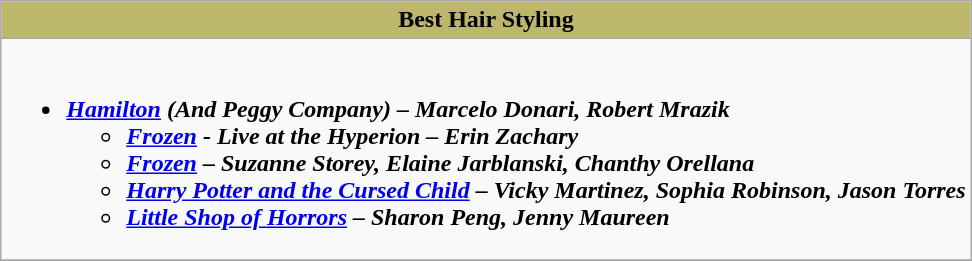<table class=wikitable>
<tr>
<th style="background:#BDB76B;">Best Hair Styling</th>
</tr>
<tr>
<td valign="top"><br><ul><li><strong><em><a href='#'>Hamilton</a> (And Peggy Company)<em> – Marcelo Donari, Robert Mrazik<strong><ul><li></em><a href='#'>Frozen</a> - Live at the Hyperion<em> – Erin Zachary</li><li></em><a href='#'>Frozen</a><em> – Suzanne Storey, Elaine Jarblanski, Chanthy Orellana</li><li></em><a href='#'>Harry Potter and the Cursed Child</a><em> – Vicky Martinez, Sophia Robinson, Jason Torres</li><li></em><a href='#'>Little Shop of Horrors</a><em> – Sharon Peng, Jenny Maureen</li></ul></li></ul></td>
</tr>
<tr>
</tr>
</table>
